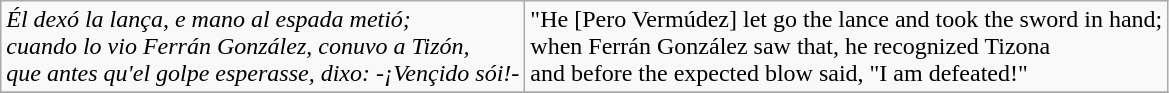<table class=wikitable>
<tr>
<td><em>Él dexó la lança, e mano al espada metió;</em><br><em>cuando lo vio Ferrán González, conuvo a Tizón,</em><br><em>que antes qu'el golpe esperasse, dixo: -¡Vençido sói!-</em></td>
<td>"He [Pero Vermúdez] let go the lance and took the sword in hand;<br>when Ferrán González saw that, he recognized Tizona<br>and before the expected blow said, "I am defeated!"</td>
</tr>
<tr>
</tr>
</table>
